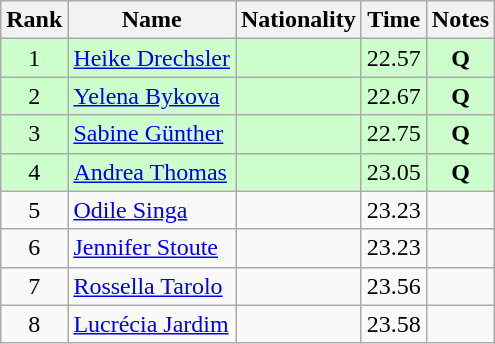<table class="wikitable sortable" style="text-align:center">
<tr>
<th>Rank</th>
<th>Name</th>
<th>Nationality</th>
<th>Time</th>
<th>Notes</th>
</tr>
<tr bgcolor=ccffcc>
<td>1</td>
<td align=left><a href='#'>Heike Drechsler</a></td>
<td align=left></td>
<td>22.57</td>
<td><strong>Q</strong></td>
</tr>
<tr bgcolor=ccffcc>
<td>2</td>
<td align=left><a href='#'>Yelena Bykova</a></td>
<td align=left></td>
<td>22.67</td>
<td><strong>Q</strong></td>
</tr>
<tr bgcolor=ccffcc>
<td>3</td>
<td align=left><a href='#'>Sabine Günther</a></td>
<td align=left></td>
<td>22.75</td>
<td><strong>Q</strong></td>
</tr>
<tr bgcolor=ccffcc>
<td>4</td>
<td align=left><a href='#'>Andrea Thomas</a></td>
<td align=left></td>
<td>23.05</td>
<td><strong>Q</strong></td>
</tr>
<tr>
<td>5</td>
<td align=left><a href='#'>Odile Singa</a></td>
<td align=left></td>
<td>23.23</td>
<td></td>
</tr>
<tr>
<td>6</td>
<td align=left><a href='#'>Jennifer Stoute</a></td>
<td align=left></td>
<td>23.23</td>
<td></td>
</tr>
<tr>
<td>7</td>
<td align=left><a href='#'>Rossella Tarolo</a></td>
<td align=left></td>
<td>23.56</td>
<td></td>
</tr>
<tr>
<td>8</td>
<td align=left><a href='#'>Lucrécia Jardim</a></td>
<td align=left></td>
<td>23.58</td>
<td></td>
</tr>
</table>
